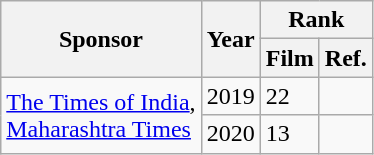<table class="wikitable">
<tr>
<th rowspan="2">Sponsor</th>
<th rowspan="2">Year</th>
<th colspan="2">Rank</th>
</tr>
<tr>
<th>Film</th>
<th>Ref.</th>
</tr>
<tr>
<td rowspan="3"><a href='#'>The Times of India</a>,<br><a href='#'>Maharashtra Times</a></td>
<td>2019</td>
<td>22</td>
<td></td>
</tr>
<tr>
<td>2020</td>
<td>13</td>
<td></td>
</tr>
</table>
